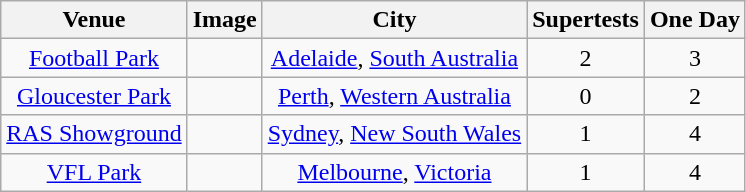<table class="wikitable sortable" style="text-align: center;">
<tr>
<th>Venue</th>
<th>Image</th>
<th>City</th>
<th>Supertests</th>
<th>One Day</th>
</tr>
<tr>
<td><a href='#'>Football Park</a></td>
<td></td>
<td><a href='#'>Adelaide</a>, <a href='#'>South Australia</a></td>
<td>2</td>
<td>3</td>
</tr>
<tr>
<td><a href='#'>Gloucester Park</a></td>
<td></td>
<td><a href='#'>Perth</a>, <a href='#'>Western Australia</a></td>
<td>0</td>
<td>2</td>
</tr>
<tr>
<td><a href='#'>RAS Showground</a></td>
<td></td>
<td><a href='#'>Sydney</a>, <a href='#'>New South Wales</a></td>
<td>1</td>
<td>4</td>
</tr>
<tr>
<td><a href='#'>VFL Park</a></td>
<td></td>
<td><a href='#'>Melbourne</a>, <a href='#'>Victoria</a></td>
<td>1</td>
<td>4</td>
</tr>
</table>
